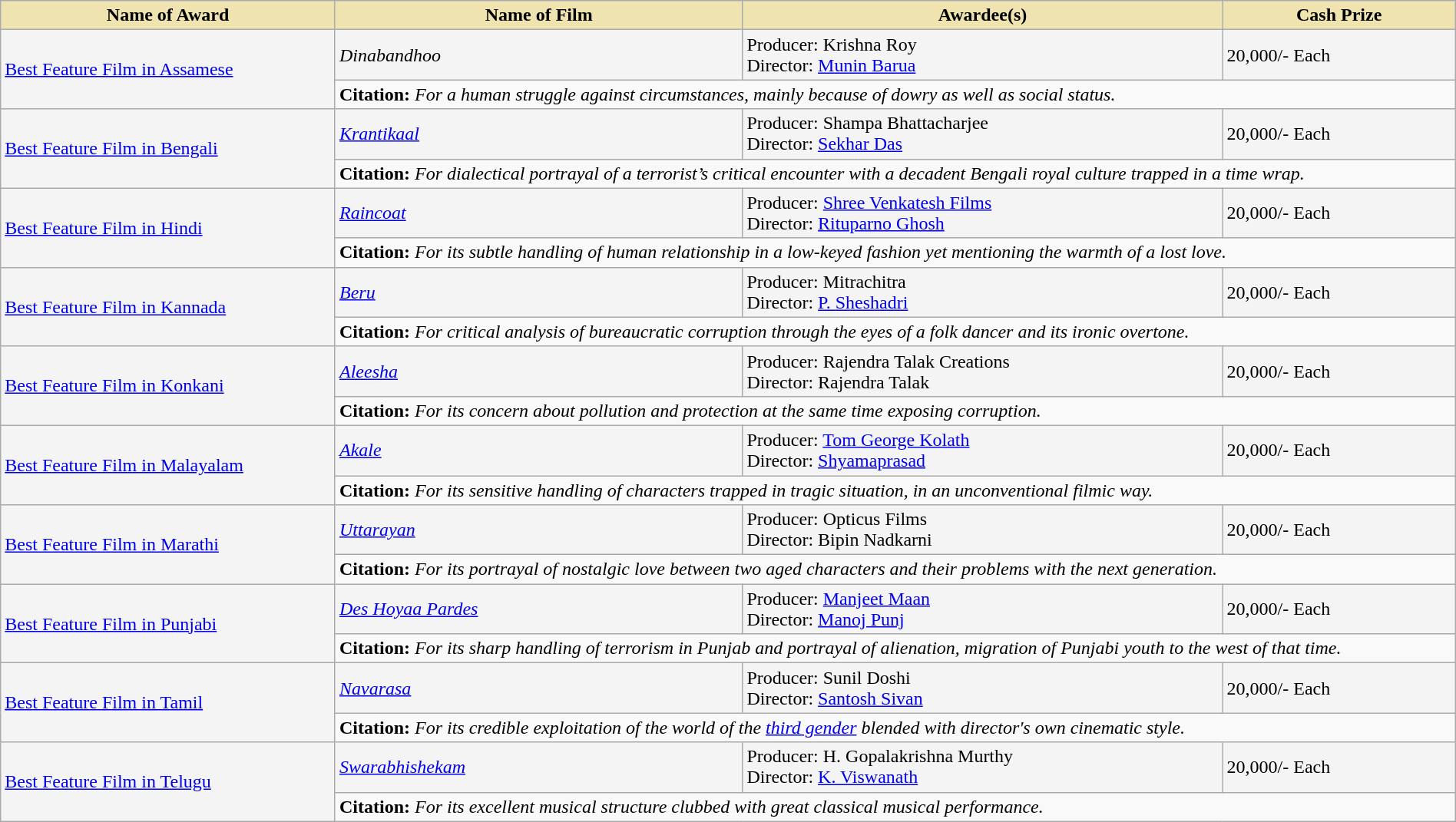<table class="wikitable" style="width:100%;">
<tr>
<th style="background-color:#EFE4B0;width:23%;">Name of Award</th>
<th style="background-color:#EFE4B0;width:28%;">Name of Film</th>
<th style="background-color:#EFE4B0;width:33%;">Awardee(s)</th>
<th style="background-color:#EFE4B0;width:16%;">Cash Prize</th>
</tr>
<tr style="background-color:#F4F4F4">
<td rowspan="2"><a href='#'>Best Feature Film in Assamese</a></td>
<td><em>Dinabandhoo</em></td>
<td>Producer: Krishna Roy<br>Director: <a href='#'>Munin Barua</a></td>
<td> 20,000/- Each</td>
</tr>
<tr style="background-color:#F9F9F9">
<td colspan="3"><strong>Citation:</strong> <em>For a human struggle against circumstances, mainly because of dowry as well as social status.</em></td>
</tr>
<tr style="background-color:#F4F4F4">
<td rowspan="2"><a href='#'>Best Feature Film in Bengali</a></td>
<td><em><a href='#'>Krantikaal</a></em></td>
<td>Producer: Shampa Bhattacharjee<br>Director: <a href='#'>Sekhar Das</a></td>
<td> 20,000/- Each</td>
</tr>
<tr style="background-color:#F9F9F9">
<td colspan="3"><strong>Citation:</strong> <em>For dialectical portrayal of a terrorist’s critical encounter with a decadent Bengali royal culture trapped in a time wrap.</em></td>
</tr>
<tr style="background-color:#F4F4F4">
<td rowspan="2"><a href='#'>Best Feature Film in Hindi</a></td>
<td><em><a href='#'>Raincoat</a></em></td>
<td>Producer: <a href='#'>Shree Venkatesh Films</a><br>Director: <a href='#'>Rituparno Ghosh</a></td>
<td> 20,000/- Each</td>
</tr>
<tr style="background-color:#F9F9F9">
<td colspan="3"><strong>Citation:</strong> <em>For its subtle handling of human relationship in a low-keyed fashion yet mentioning the warmth of a lost love.</em></td>
</tr>
<tr style="background-color:#F4F4F4">
<td rowspan="2"><a href='#'>Best Feature Film in Kannada</a></td>
<td><em><a href='#'>Beru</a></em></td>
<td>Producer: Mitrachitra<br>Director: <a href='#'>P. Sheshadri</a></td>
<td> 20,000/- Each</td>
</tr>
<tr style="background-color:#F9F9F9">
<td colspan="3"><strong>Citation:</strong> <em>For critical analysis of bureaucratic corruption through the eyes of a folk dancer and its ironic overtone.</em></td>
</tr>
<tr style="background-color:#F4F4F4">
<td rowspan="2"><a href='#'>Best Feature Film in Konkani</a></td>
<td><em><a href='#'>Aleesha</a></em></td>
<td>Producer: Rajendra Talak Creations<br>Director: Rajendra Talak</td>
<td> 20,000/- Each</td>
</tr>
<tr style="background-color:#F9F9F9">
<td colspan="3"><strong>Citation:</strong> <em>For its concern about pollution and protection at the same time exposing corruption.</em></td>
</tr>
<tr style="background-color:#F4F4F4">
<td rowspan="2"><a href='#'>Best Feature Film in Malayalam</a></td>
<td><em><a href='#'>Akale</a></em></td>
<td>Producer: <a href='#'>Tom George Kolath</a><br>Director: <a href='#'>Shyamaprasad</a></td>
<td> 20,000/- Each</td>
</tr>
<tr style="background-color:#F9F9F9">
<td colspan="3"><strong>Citation:</strong> <em>For its sensitive handling of characters trapped in tragic situation, in an unconventional filmic way.</em></td>
</tr>
<tr style="background-color:#F4F4F4">
<td rowspan="2"><a href='#'>Best Feature Film in Marathi</a></td>
<td><em><a href='#'>Uttarayan</a></em></td>
<td>Producer: Opticus Films<br>Director: Bipin Nadkarni</td>
<td> 20,000/- Each</td>
</tr>
<tr style="background-color:#F9F9F9">
<td colspan="3"><strong>Citation:</strong> <em>For its portrayal of nostalgic love between two aged characters and their problems with the next generation.</em></td>
</tr>
<tr style="background-color:#F4F4F4">
<td rowspan="2"><a href='#'>Best Feature Film in Punjabi</a></td>
<td><em><a href='#'>Des Hoyaa Pardes</a></em></td>
<td>Producer: <a href='#'>Manjeet Maan</a><br>Director: <a href='#'>Manoj Punj</a></td>
<td> 20,000/- Each</td>
</tr>
<tr style="background-color:#F9F9F9">
<td colspan="3"><strong>Citation:</strong> <em>For its sharp handling of terrorism in Punjab and portrayal of alienation, migration of Punjabi youth to the west of that time.</em></td>
</tr>
<tr style="background-color:#F4F4F4">
<td rowspan="2"><a href='#'>Best Feature Film in Tamil</a></td>
<td><em><a href='#'>Navarasa</a></em></td>
<td>Producer: Sunil Doshi<br>Director: <a href='#'>Santosh Sivan</a></td>
<td> 20,000/- Each</td>
</tr>
<tr style="background-color:#F9F9F9">
<td colspan="3"><strong>Citation:</strong> <em>For its credible exploitation of the world of the <a href='#'>third gender</a> blended with director's own cinematic style.</em></td>
</tr>
<tr style="background-color:#F4F4F4">
<td rowspan="2"><a href='#'>Best Feature Film in Telugu</a></td>
<td><em><a href='#'>Swarabhishekam</a></em></td>
<td>Producer: H. Gopalakrishna Murthy<br>Director: <a href='#'>K. Viswanath</a></td>
<td> 20,000/- Each</td>
</tr>
<tr style="background-color:#F9F9F9">
<td colspan="3"><strong>Citation:</strong> <em>For its excellent musical structure clubbed with great classical musical performance.</em></td>
</tr>
</table>
